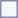<table style="border:1px solid #8888aa; background-color:#f7f8ff; padding:5px; font-size:95%; margin: 0px 12px 12px 0px;">
</table>
